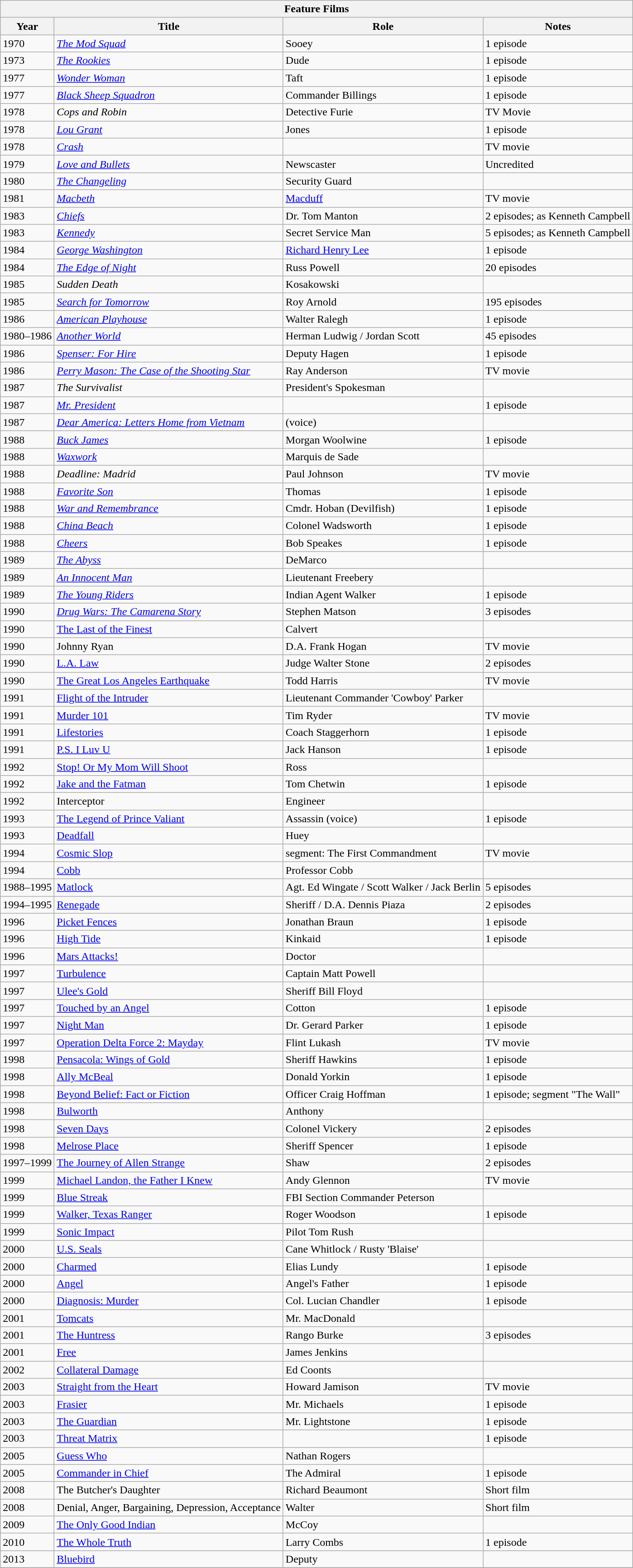<table class="wikitable sortable">
<tr>
<th colspan="4">Feature Films</th>
</tr>
<tr>
<th>Year</th>
<th>Title</th>
<th>Role</th>
<th>Notes</th>
</tr>
<tr>
<td>1970</td>
<td><em><a href='#'>The Mod Squad</a></em></td>
<td>Sooey</td>
<td>1 episode</td>
</tr>
<tr>
<td>1973</td>
<td><em><a href='#'>The Rookies</a></em></td>
<td>Dude</td>
<td>1 episode</td>
</tr>
<tr>
<td>1977</td>
<td><em><a href='#'>Wonder Woman</a></em></td>
<td>Taft</td>
<td>1 episode</td>
</tr>
<tr>
<td>1977</td>
<td><em><a href='#'>Black Sheep Squadron</a></em></td>
<td>Commander Billings</td>
<td>1 episode</td>
</tr>
<tr>
<td>1978</td>
<td><em>Cops and Robin</em></td>
<td>Detective Furie</td>
<td>TV Movie</td>
</tr>
<tr>
<td>1978</td>
<td><em><a href='#'>Lou Grant</a></em></td>
<td>Jones</td>
<td>1 episode</td>
</tr>
<tr>
<td>1978</td>
<td><em><a href='#'>Crash</a></em></td>
<td></td>
<td>TV movie</td>
</tr>
<tr>
<td>1979</td>
<td><em><a href='#'>Love and Bullets</a></em></td>
<td>Newscaster</td>
<td>Uncredited</td>
</tr>
<tr>
<td>1980</td>
<td><em><a href='#'>The Changeling</a></em></td>
<td>Security Guard</td>
<td></td>
</tr>
<tr>
<td>1981</td>
<td><em><a href='#'>Macbeth</a></em></td>
<td><a href='#'>Macduff</a></td>
<td>TV movie</td>
</tr>
<tr>
<td>1983</td>
<td><em><a href='#'>Chiefs</a></em></td>
<td>Dr. Tom Manton</td>
<td>2 episodes; as Kenneth Campbell</td>
</tr>
<tr>
<td>1983</td>
<td><em><a href='#'>Kennedy</a></em></td>
<td>Secret Service Man</td>
<td>5 episodes; as Kenneth Campbell</td>
</tr>
<tr>
<td>1984</td>
<td><em><a href='#'>George Washington</a></em></td>
<td><a href='#'>Richard Henry Lee</a></td>
<td>1 episode</td>
</tr>
<tr>
<td>1984</td>
<td><em><a href='#'>The Edge of Night</a></em></td>
<td>Russ Powell</td>
<td>20 episodes</td>
</tr>
<tr>
<td>1985</td>
<td><em>Sudden Death</em></td>
<td>Kosakowski</td>
<td></td>
</tr>
<tr>
<td>1985</td>
<td><em><a href='#'>Search for Tomorrow</a></em></td>
<td>Roy Arnold</td>
<td>195 episodes</td>
</tr>
<tr>
<td>1986</td>
<td><em><a href='#'>American Playhouse</a></em></td>
<td>Walter Ralegh</td>
<td>1 episode</td>
</tr>
<tr>
<td>1980–1986</td>
<td><em><a href='#'>Another World</a></em></td>
<td>Herman Ludwig / Jordan Scott</td>
<td>45 episodes</td>
</tr>
<tr>
<td>1986</td>
<td><em><a href='#'>Spenser: For Hire</a></em></td>
<td>Deputy Hagen</td>
<td>1 episode</td>
</tr>
<tr>
<td>1986</td>
<td><em><a href='#'>Perry Mason: The Case of the Shooting Star</a></em></td>
<td>Ray Anderson</td>
<td>TV movie</td>
</tr>
<tr>
<td>1987</td>
<td><em>The Survivalist</em></td>
<td>President's Spokesman</td>
<td></td>
</tr>
<tr>
<td>1987</td>
<td><em><a href='#'>Mr. President</a></em></td>
<td></td>
<td>1 episode</td>
</tr>
<tr>
<td>1987</td>
<td><em><a href='#'>Dear America: Letters Home from Vietnam</a></em></td>
<td>(voice)</td>
<td></td>
</tr>
<tr>
<td>1988</td>
<td><em><a href='#'>Buck James</a></em></td>
<td>Morgan Woolwine</td>
<td>1 episode</td>
</tr>
<tr>
<td>1988</td>
<td><em><a href='#'>Waxwork</a></em></td>
<td>Marquis de Sade</td>
<td></td>
</tr>
<tr>
<td>1988</td>
<td><em>Deadline: Madrid</em></td>
<td>Paul Johnson</td>
<td>TV movie</td>
</tr>
<tr>
<td>1988</td>
<td><em><a href='#'>Favorite Son</a></em></td>
<td>Thomas</td>
<td>1 episode</td>
</tr>
<tr>
<td>1988</td>
<td><em><a href='#'>War and Remembrance</a></em></td>
<td>Cmdr. Hoban (Devilfish)</td>
<td>1 episode</td>
</tr>
<tr>
<td>1988</td>
<td><em><a href='#'>China Beach</a></em></td>
<td>Colonel Wadsworth</td>
<td>1 episode</td>
</tr>
<tr>
<td>1988</td>
<td><em><a href='#'>Cheers</a></em></td>
<td>Bob Speakes</td>
<td>1 episode</td>
</tr>
<tr>
<td>1989</td>
<td><em><a href='#'>The Abyss</a></em></td>
<td>DeMarco</td>
<td></td>
</tr>
<tr>
<td>1989</td>
<td><em><a href='#'>An Innocent Man</a></em></td>
<td>Lieutenant Freebery</td>
<td></td>
</tr>
<tr>
<td>1989</td>
<td><em><a href='#'>The Young Riders</a></em></td>
<td>Indian Agent Walker</td>
<td>1 episode</td>
</tr>
<tr>
<td>1990</td>
<td><em><a href='#'>Drug Wars: The Camarena Story</a></td>
<td>Stephen Matson</td>
<td>3 episodes</td>
</tr>
<tr>
<td>1990</td>
<td></em><a href='#'>The Last of the Finest</a><em></td>
<td>Calvert</td>
<td></td>
</tr>
<tr>
<td>1990</td>
<td></em>Johnny Ryan<em></td>
<td>D.A. Frank Hogan</td>
<td>TV movie</td>
</tr>
<tr>
<td>1990</td>
<td></em><a href='#'>L.A. Law</a><em></td>
<td>Judge Walter Stone</td>
<td>2 episodes</td>
</tr>
<tr>
<td>1990</td>
<td></em><a href='#'>The Great Los Angeles Earthquake</a><em></td>
<td>Todd Harris</td>
<td>TV movie</td>
</tr>
<tr>
<td>1991</td>
<td></em><a href='#'>Flight of the Intruder</a><em></td>
<td>Lieutenant Commander 'Cowboy' Parker</td>
<td></td>
</tr>
<tr>
<td>1991</td>
<td></em><a href='#'>Murder 101</a><em></td>
<td>Tim Ryder</td>
<td>TV movie</td>
</tr>
<tr>
<td>1991</td>
<td></em><a href='#'>Lifestories</a><em></td>
<td>Coach Staggerhorn</td>
<td>1 episode</td>
</tr>
<tr>
<td>1991</td>
<td></em><a href='#'>P.S. I Luv U</a><em></td>
<td>Jack Hanson</td>
<td>1 episode</td>
</tr>
<tr>
<td>1992</td>
<td></em><a href='#'>Stop! Or My Mom Will Shoot</a><em></td>
<td>Ross</td>
<td></td>
</tr>
<tr>
<td>1992</td>
<td></em><a href='#'>Jake and the Fatman</a><em></td>
<td>Tom Chetwin</td>
<td>1 episode</td>
</tr>
<tr>
<td>1992</td>
<td></em>Interceptor<em></td>
<td>Engineer</td>
<td></td>
</tr>
<tr>
<td>1993</td>
<td></em><a href='#'>The Legend of Prince Valiant</a><em></td>
<td>Assassin (voice)</td>
<td>1 episode</td>
</tr>
<tr>
<td>1993</td>
<td></em><a href='#'>Deadfall</a><em></td>
<td>Huey</td>
<td></td>
</tr>
<tr>
<td>1994</td>
<td></em><a href='#'>Cosmic Slop</a><em></td>
<td>segment: The First Commandment</td>
<td>TV movie</td>
</tr>
<tr>
<td>1994</td>
<td></em><a href='#'>Cobb</a><em></td>
<td>Professor Cobb</td>
<td></td>
</tr>
<tr>
<td>1988–1995</td>
<td></em><a href='#'>Matlock</a><em></td>
<td>Agt. Ed Wingate / Scott Walker / Jack Berlin</td>
<td>5 episodes</td>
</tr>
<tr>
<td>1994–1995</td>
<td></em><a href='#'>Renegade</a><em></td>
<td>Sheriff / D.A. Dennis Piaza</td>
<td>2 episodes</td>
</tr>
<tr>
<td>1996</td>
<td></em><a href='#'>Picket Fences</a><em></td>
<td>Jonathan Braun</td>
<td>1 episode</td>
</tr>
<tr>
<td>1996</td>
<td></em><a href='#'>High Tide</a><em></td>
<td>Kinkaid</td>
<td>1 episode</td>
</tr>
<tr>
<td>1996</td>
<td></em><a href='#'>Mars Attacks!</a><em></td>
<td>Doctor</td>
<td></td>
</tr>
<tr>
<td>1997</td>
<td></em><a href='#'>Turbulence</a><em></td>
<td>Captain Matt Powell</td>
<td></td>
</tr>
<tr>
<td>1997</td>
<td></em><a href='#'>Ulee's Gold</a><em></td>
<td>Sheriff Bill Floyd</td>
<td></td>
</tr>
<tr>
<td>1997</td>
<td></em><a href='#'>Touched by an Angel</a><em></td>
<td>Cotton</td>
<td>1 episode</td>
</tr>
<tr>
<td>1997</td>
<td></em><a href='#'>Night Man</a><em></td>
<td>Dr. Gerard Parker</td>
<td>1 episode</td>
</tr>
<tr>
<td>1997</td>
<td></em><a href='#'>Operation Delta Force 2: Mayday</a><em></td>
<td>Flint Lukash</td>
<td>TV movie</td>
</tr>
<tr>
<td>1998</td>
<td></em><a href='#'>Pensacola: Wings of Gold</a><em></td>
<td>Sheriff Hawkins</td>
<td>1 episode</td>
</tr>
<tr>
<td>1998</td>
<td></em><a href='#'>Ally McBeal</a><em></td>
<td>Donald Yorkin</td>
<td>1 episode</td>
</tr>
<tr>
<td>1998</td>
<td></em><a href='#'>Beyond Belief: Fact or Fiction</a><em></td>
<td>Officer Craig Hoffman</td>
<td>1 episode; segment "The Wall"</td>
</tr>
<tr>
<td>1998</td>
<td></em><a href='#'>Bulworth</a><em></td>
<td>Anthony</td>
<td></td>
</tr>
<tr>
<td>1998</td>
<td></em><a href='#'>Seven Days</a><em></td>
<td>Colonel Vickery</td>
<td>2 episodes</td>
</tr>
<tr>
<td>1998</td>
<td></em><a href='#'>Melrose Place</a><em></td>
<td>Sheriff Spencer</td>
<td>1 episode</td>
</tr>
<tr>
<td>1997–1999</td>
<td></em><a href='#'>The Journey of Allen Strange</a><em></td>
<td>Shaw</td>
<td>2 episodes</td>
</tr>
<tr>
<td>1999</td>
<td></em><a href='#'>Michael Landon, the Father I Knew</a><em></td>
<td>Andy Glennon</td>
<td>TV movie</td>
</tr>
<tr>
<td>1999</td>
<td></em><a href='#'>Blue Streak</a><em></td>
<td>FBI Section Commander Peterson</td>
<td></td>
</tr>
<tr>
<td>1999</td>
<td></em><a href='#'>Walker, Texas Ranger</a><em></td>
<td>Roger Woodson</td>
<td>1 episode</td>
</tr>
<tr>
<td>1999</td>
<td></em><a href='#'>Sonic Impact</a><em></td>
<td>Pilot Tom Rush</td>
<td></td>
</tr>
<tr>
<td>2000</td>
<td></em><a href='#'>U.S. Seals</a><em></td>
<td>Cane Whitlock / Rusty 'Blaise'</td>
<td></td>
</tr>
<tr>
<td>2000</td>
<td></em><a href='#'>Charmed</a><em></td>
<td>Elias Lundy</td>
<td>1 episode</td>
</tr>
<tr>
<td>2000</td>
<td></em><a href='#'>Angel</a><em></td>
<td>Angel's Father</td>
<td>1 episode</td>
</tr>
<tr>
<td>2000</td>
<td></em><a href='#'>Diagnosis: Murder</a><em></td>
<td>Col. Lucian Chandler</td>
<td>1 episode</td>
</tr>
<tr>
<td>2001</td>
<td></em><a href='#'>Tomcats</a><em></td>
<td>Mr. MacDonald</td>
<td></td>
</tr>
<tr>
<td>2001</td>
<td></em><a href='#'>The Huntress</a><em></td>
<td>Rango Burke</td>
<td>3 episodes</td>
</tr>
<tr>
<td>2001</td>
<td></em><a href='#'>Free</a><em></td>
<td>James Jenkins</td>
<td></td>
</tr>
<tr>
<td>2002</td>
<td></em><a href='#'>Collateral Damage</a><em></td>
<td>Ed Coonts</td>
<td></td>
</tr>
<tr>
<td>2003</td>
<td></em><a href='#'>Straight from the Heart</a><em></td>
<td>Howard Jamison</td>
<td>TV movie</td>
</tr>
<tr>
<td>2003</td>
<td></em><a href='#'>Frasier</a><em></td>
<td>Mr. Michaels</td>
<td>1 episode</td>
</tr>
<tr>
<td>2003</td>
<td></em><a href='#'>The Guardian</a><em></td>
<td>Mr. Lightstone</td>
<td>1 episode</td>
</tr>
<tr>
<td>2003</td>
<td></em><a href='#'>Threat Matrix</a><em></td>
<td></td>
<td>1 episode</td>
</tr>
<tr>
<td>2005</td>
<td></em><a href='#'>Guess Who</a><em></td>
<td>Nathan Rogers</td>
<td></td>
</tr>
<tr>
<td>2005</td>
<td></em><a href='#'>Commander in Chief</a><em></td>
<td>The Admiral</td>
<td>1 episode</td>
</tr>
<tr>
<td>2008</td>
<td></em>The Butcher's Daughter<em></td>
<td>Richard Beaumont</td>
<td>Short film</td>
</tr>
<tr>
<td>2008</td>
<td></em>Denial, Anger, Bargaining, Depression, Acceptance<em></td>
<td>Walter</td>
<td>Short film</td>
</tr>
<tr>
<td>2009</td>
<td></em><a href='#'>The Only Good Indian</a><em></td>
<td>McCoy</td>
<td></td>
</tr>
<tr>
<td>2010</td>
<td></em><a href='#'>The Whole Truth</a><em></td>
<td>Larry Combs</td>
<td>1 episode</td>
</tr>
<tr>
<td>2013</td>
<td></em><a href='#'>Bluebird</a><em></td>
<td>Deputy</td>
<td></td>
</tr>
<tr>
</tr>
</table>
